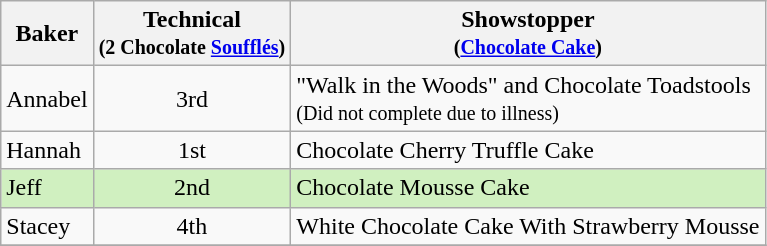<table class="wikitable" style="text-align:center;">
<tr>
<th>Baker</th>
<th>Technical<br><small>(2 Chocolate <a href='#'>Soufflés</a>)</small></th>
<th>Showstopper<br><small>(<a href='#'>Chocolate Cake</a>)</small></th>
</tr>
<tr>
<td align="left">Annabel</td>
<td>3rd</td>
<td align="left">"Walk in the Woods" and Chocolate Toadstools<br><small>(Did not complete due to illness)</small></td>
</tr>
<tr>
<td align="left">Hannah</td>
<td>1st</td>
<td align="left">Chocolate Cherry Truffle Cake</td>
</tr>
<tr style="background:#d0f0c0;">
<td align="left">Jeff</td>
<td>2nd</td>
<td align="left">Chocolate Mousse Cake</td>
</tr>
<tr>
<td align="left">Stacey</td>
<td>4th</td>
<td align="left">White Chocolate Cake With Strawberry Mousse</td>
</tr>
<tr>
</tr>
</table>
